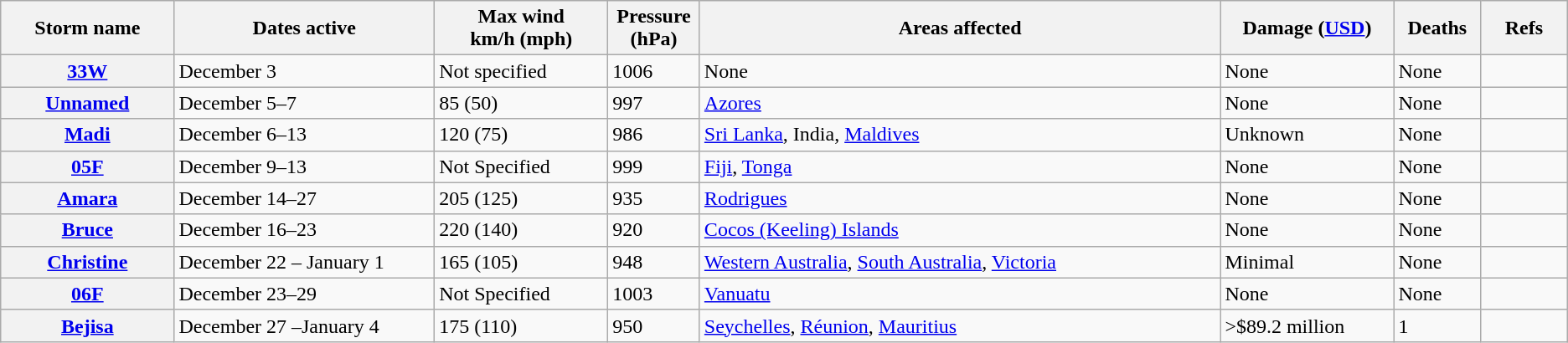<table class="wikitable sortable">
<tr>
<th width="10%"><strong>Storm name</strong></th>
<th width="15%"><strong>Dates active</strong></th>
<th width="10%"><strong>Max wind<br>km/h (mph)</strong></th>
<th width="5%">Pressure<br>(hPa)</th>
<th width="30%"><strong>Areas affected</strong></th>
<th width="10%"><strong>Damage (<a href='#'>USD</a>)</strong></th>
<th width="5%"><strong>Deaths</strong></th>
<th width="5%"><strong>Refs</strong></th>
</tr>
<tr>
<th><a href='#'>33W</a></th>
<td>December 3</td>
<td>Not specified</td>
<td>1006</td>
<td>None</td>
<td>None</td>
<td>None</td>
<td></td>
</tr>
<tr>
<th><a href='#'>Unnamed</a></th>
<td>December 5–7</td>
<td>85 (50)</td>
<td>997</td>
<td><a href='#'>Azores</a></td>
<td>None</td>
<td>None</td>
<td></td>
</tr>
<tr>
<th><a href='#'>Madi</a></th>
<td>December 6–13</td>
<td>120 (75)</td>
<td>986</td>
<td><a href='#'>Sri Lanka</a>, India, <a href='#'>Maldives</a></td>
<td>Unknown</td>
<td>None</td>
<td></td>
</tr>
<tr>
<th><a href='#'>05F</a></th>
<td>December 9–13</td>
<td>Not Specified</td>
<td>999</td>
<td><a href='#'>Fiji</a>, <a href='#'>Tonga</a></td>
<td>None</td>
<td>None</td>
<td></td>
</tr>
<tr>
<th><a href='#'>Amara</a></th>
<td>December 14–27</td>
<td>205 (125)</td>
<td>935</td>
<td><a href='#'>Rodrigues</a></td>
<td>None</td>
<td>None</td>
<td></td>
</tr>
<tr>
<th><a href='#'>Bruce</a></th>
<td>December 16–23</td>
<td>220 (140)</td>
<td>920</td>
<td><a href='#'>Cocos (Keeling) Islands</a></td>
<td>None</td>
<td>None</td>
<td></td>
</tr>
<tr>
<th><a href='#'>Christine</a></th>
<td>December 22 – January 1</td>
<td>165 (105)</td>
<td>948</td>
<td><a href='#'>Western Australia</a>, <a href='#'>South Australia</a>, <a href='#'>Victoria</a></td>
<td>Minimal</td>
<td>None</td>
<td></td>
</tr>
<tr>
<th><a href='#'>06F</a></th>
<td>December 23–29</td>
<td>Not Specified</td>
<td>1003</td>
<td><a href='#'>Vanuatu</a></td>
<td>None</td>
<td>None</td>
<td></td>
</tr>
<tr>
<th><a href='#'>Bejisa</a></th>
<td>December 27 –January 4</td>
<td>175 (110)</td>
<td>950</td>
<td><a href='#'>Seychelles</a>, <a href='#'>Réunion</a>, <a href='#'>Mauritius</a></td>
<td>>$89.2 million</td>
<td>1</td>
<td></td>
</tr>
</table>
